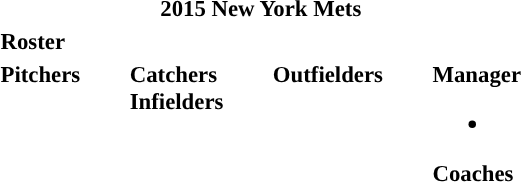<table class="toccolours" style="font-size: 95%;">
<tr>
<th colspan="10">2015 New York Mets</th>
</tr>
<tr>
<td colspan="10"><strong>Roster</strong></td>
</tr>
<tr>
<td valign="top"><strong>Pitchers</strong><br>
























</td>
<td width="25px"></td>
<td valign="top"><strong>Catchers</strong><br>



<strong>Infielders</strong>









</td>
<td width="25px"></td>
<td valign="top"><strong>Outfielders</strong><br>







</td>
<td width="25px"></td>
<td valign="top"><strong>Manager</strong><br><ul><li></li></ul><strong>Coaches</strong>
 
 
 
 
 
 
 
 
 </td>
</tr>
</table>
